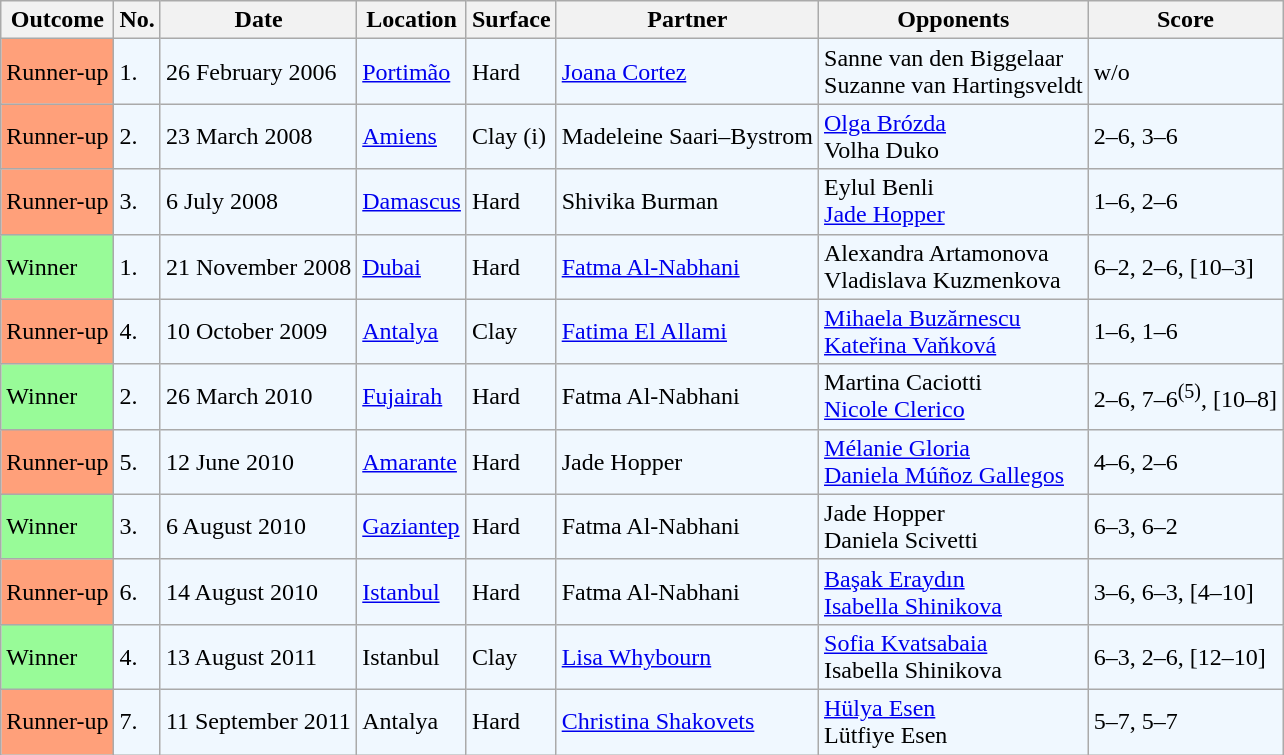<table class="sortable wikitable">
<tr>
<th>Outcome</th>
<th>No.</th>
<th>Date</th>
<th>Location</th>
<th>Surface</th>
<th>Partner</th>
<th>Opponents</th>
<th class="unsortable">Score</th>
</tr>
<tr bgcolor="#f0f8ff">
<td bgcolor="FFA07A">Runner-up</td>
<td>1.</td>
<td>26 February 2006</td>
<td><a href='#'>Portimão</a></td>
<td>Hard</td>
<td> <a href='#'>Joana Cortez</a></td>
<td> Sanne van den Biggelaar <br>  Suzanne van Hartingsveldt</td>
<td>w/o</td>
</tr>
<tr bgcolor="#f0f8ff">
<td bgcolor="FFA07A">Runner-up</td>
<td>2.</td>
<td>23 March 2008</td>
<td><a href='#'>Amiens</a></td>
<td>Clay (i)</td>
<td> Madeleine Saari–Bystrom</td>
<td> <a href='#'>Olga Brózda</a> <br>  Volha Duko</td>
<td>2–6, 3–6</td>
</tr>
<tr bgcolor="#f0f8ff">
<td bgcolor="FFA07A">Runner-up</td>
<td>3.</td>
<td>6 July 2008</td>
<td><a href='#'>Damascus</a></td>
<td>Hard</td>
<td> Shivika Burman</td>
<td> Eylul Benli <br>  <a href='#'>Jade Hopper</a></td>
<td>1–6, 2–6</td>
</tr>
<tr bgcolor="#f0f8ff">
<td bgcolor="98FB98">Winner</td>
<td>1.</td>
<td>21 November 2008</td>
<td><a href='#'>Dubai</a></td>
<td>Hard</td>
<td> <a href='#'>Fatma Al-Nabhani</a></td>
<td> Alexandra Artamonova <br>  Vladislava Kuzmenkova</td>
<td>6–2, 2–6, [10–3]</td>
</tr>
<tr bgcolor="#f0f8ff">
<td bgcolor="FFA07A">Runner-up</td>
<td>4.</td>
<td>10 October 2009</td>
<td><a href='#'>Antalya</a></td>
<td>Clay</td>
<td> <a href='#'>Fatima El Allami</a></td>
<td> <a href='#'>Mihaela Buzărnescu</a> <br>  <a href='#'>Kateřina Vaňková</a></td>
<td>1–6, 1–6</td>
</tr>
<tr bgcolor="#f0f8ff">
<td bgcolor="98FB98">Winner</td>
<td>2.</td>
<td>26 March 2010</td>
<td><a href='#'>Fujairah</a></td>
<td>Hard</td>
<td> Fatma Al-Nabhani</td>
<td> Martina Caciotti <br>  <a href='#'>Nicole Clerico</a></td>
<td>2–6, 7–6<sup>(5)</sup>, [10–8]</td>
</tr>
<tr bgcolor="#f0f8ff">
<td bgcolor="FFA07A">Runner-up</td>
<td>5.</td>
<td>12 June 2010</td>
<td><a href='#'>Amarante</a></td>
<td>Hard</td>
<td> Jade Hopper</td>
<td> <a href='#'>Mélanie Gloria</a> <br>  <a href='#'>Daniela Múñoz Gallegos</a></td>
<td>4–6, 2–6</td>
</tr>
<tr bgcolor="#f0f8ff">
<td bgcolor="98FB98">Winner</td>
<td>3.</td>
<td>6 August 2010</td>
<td><a href='#'>Gaziantep</a></td>
<td>Hard</td>
<td> Fatma Al-Nabhani</td>
<td> Jade Hopper <br>  Daniela Scivetti</td>
<td>6–3, 6–2</td>
</tr>
<tr bgcolor="#f0f8ff">
<td bgcolor="FFA07A">Runner-up</td>
<td>6.</td>
<td>14 August 2010</td>
<td><a href='#'>Istanbul</a></td>
<td>Hard</td>
<td> Fatma Al-Nabhani</td>
<td> <a href='#'>Başak Eraydın</a> <br>  <a href='#'>Isabella Shinikova</a></td>
<td>3–6, 6–3, [4–10]</td>
</tr>
<tr bgcolor="#f0f8ff">
<td bgcolor="98FB98">Winner</td>
<td>4.</td>
<td>13 August 2011</td>
<td>Istanbul</td>
<td>Clay</td>
<td> <a href='#'>Lisa Whybourn</a></td>
<td> <a href='#'>Sofia Kvatsabaia</a> <br>  Isabella Shinikova</td>
<td>6–3, 2–6, [12–10]</td>
</tr>
<tr bgcolor="#f0f8ff">
<td bgcolor="FFA07A">Runner-up</td>
<td>7.</td>
<td>11 September 2011</td>
<td>Antalya</td>
<td>Hard</td>
<td> <a href='#'>Christina Shakovets</a></td>
<td> <a href='#'>Hülya Esen</a> <br>  Lütfiye Esen</td>
<td>5–7, 5–7</td>
</tr>
</table>
